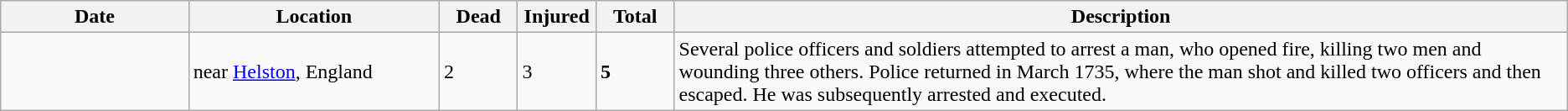<table class="wikitable sortable mw-datatable">
<tr>
<th width=12%>Date</th>
<th width=16%>Location</th>
<th width=5%>Dead</th>
<th width=5%>Injured</th>
<th width=5%>Total</th>
<th width=60%>Description</th>
</tr>
<tr>
<td></td>
<td>near <a href='#'>Helston</a>, England</td>
<td>2</td>
<td>3</td>
<td><strong>5</strong></td>
<td>Several police officers and soldiers attempted to arrest a man, who opened fire, killing two men and wounding three others. Police returned in March 1735, where the man shot and killed two officers and then escaped. He was subsequently arrested and executed.</td>
</tr>
</table>
